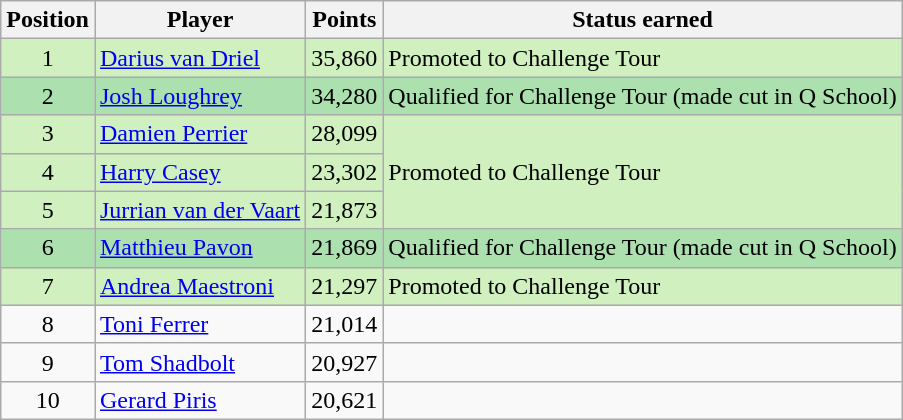<table class=wikitable>
<tr>
<th>Position</th>
<th>Player</th>
<th>Points</th>
<th>Status earned</th>
</tr>
<tr style="background:#D0F0C0;">
<td align=center>1</td>
<td> <a href='#'>Darius van Driel</a></td>
<td align=center>35,860</td>
<td>Promoted to Challenge Tour</td>
</tr>
<tr style="background:#ACE1AF;">
<td align=center>2</td>
<td> <a href='#'>Josh Loughrey</a></td>
<td align=center>34,280</td>
<td>Qualified for Challenge Tour (made cut in Q School)</td>
</tr>
<tr style="background:#D0F0C0;">
<td align=center>3</td>
<td> <a href='#'>Damien Perrier</a></td>
<td align=center>28,099</td>
<td rowspan=3>Promoted to Challenge Tour</td>
</tr>
<tr style="background:#D0F0C0;">
<td align=center>4</td>
<td> <a href='#'>Harry Casey</a></td>
<td align=center>23,302</td>
</tr>
<tr style="background:#D0F0C0;">
<td align=center>5</td>
<td> <a href='#'>Jurrian van der Vaart</a></td>
<td align=center>21,873</td>
</tr>
<tr style="background:#ACE1AF;">
<td align=center>6</td>
<td> <a href='#'>Matthieu Pavon</a></td>
<td align=center>21,869</td>
<td>Qualified for Challenge Tour (made cut in Q School)</td>
</tr>
<tr style="background:#D0F0C0;">
<td align=center>7</td>
<td> <a href='#'>Andrea Maestroni</a></td>
<td align=center>21,297</td>
<td>Promoted to Challenge Tour</td>
</tr>
<tr>
<td align=center>8</td>
<td> <a href='#'>Toni Ferrer</a></td>
<td align=center>21,014</td>
<td></td>
</tr>
<tr>
<td align=center>9</td>
<td> <a href='#'>Tom Shadbolt</a></td>
<td align=center>20,927</td>
<td></td>
</tr>
<tr>
<td align=center>10</td>
<td> <a href='#'>Gerard Piris</a></td>
<td align=center>20,621</td>
<td></td>
</tr>
</table>
